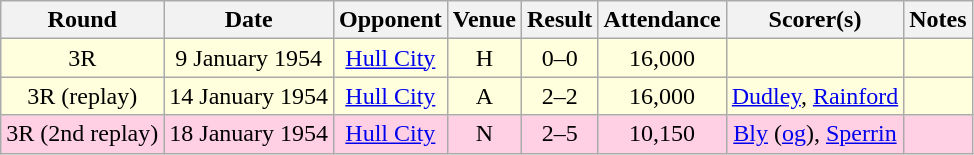<table style="text-align:center;" class="wikitable sortable">
<tr>
<th>Round</th>
<th>Date</th>
<th>Opponent</th>
<th>Venue</th>
<th>Result</th>
<th>Attendance</th>
<th>Scorer(s)</th>
<th>Notes</th>
</tr>
<tr style="background:#ffd;">
<td>3R</td>
<td>9 January 1954</td>
<td><a href='#'>Hull City</a></td>
<td>H</td>
<td>0–0</td>
<td>16,000</td>
<td></td>
<td></td>
</tr>
<tr style="background:#ffd;">
<td>3R (replay)</td>
<td>14 January 1954</td>
<td><a href='#'>Hull City</a></td>
<td>A</td>
<td>2–2</td>
<td>16,000</td>
<td><a href='#'>Dudley</a>, <a href='#'>Rainford</a></td>
<td></td>
</tr>
<tr style="background:#ffd0e3;">
<td>3R (2nd replay)</td>
<td>18 January 1954</td>
<td><a href='#'>Hull City</a></td>
<td>N</td>
<td>2–5</td>
<td>10,150</td>
<td><a href='#'>Bly</a> (<a href='#'>og</a>), <a href='#'>Sperrin</a></td>
<td></td>
</tr>
</table>
